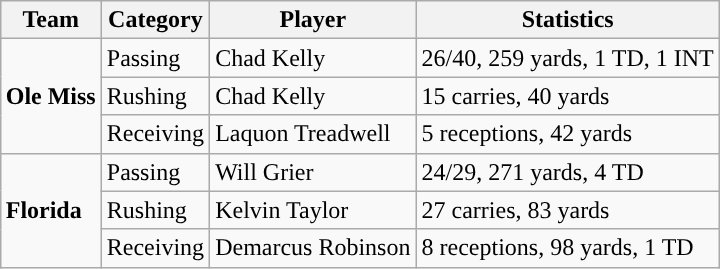<table class="wikitable" style="float: right;">
<tr>
<th>Team</th>
<th>Category</th>
<th>Player</th>
<th>Statistics</th>
</tr>
<tr>
<td rowspan=3><strong>Ole Miss</strong></td>
<td>Passing</td>
<td>Chad Kelly</td>
<td>26/40, 259 yards, 1 TD, 1 INT</td>
</tr>
<tr>
<td>Rushing</td>
<td>Chad Kelly</td>
<td>15 carries, 40 yards</td>
</tr>
<tr>
<td>Receiving</td>
<td>Laquon Treadwell</td>
<td>5 receptions, 42 yards</td>
</tr>
<tr>
<td rowspan=3><strong>Florida</strong></td>
<td>Passing</td>
<td>Will Grier</td>
<td>24/29, 271 yards, 4 TD</td>
</tr>
<tr>
<td>Rushing</td>
<td>Kelvin Taylor</td>
<td>27 carries, 83 yards</td>
</tr>
<tr>
<td>Receiving</td>
<td>Demarcus Robinson</td>
<td>8 receptions, 98 yards, 1 TD</td>
</tr>
</table>
